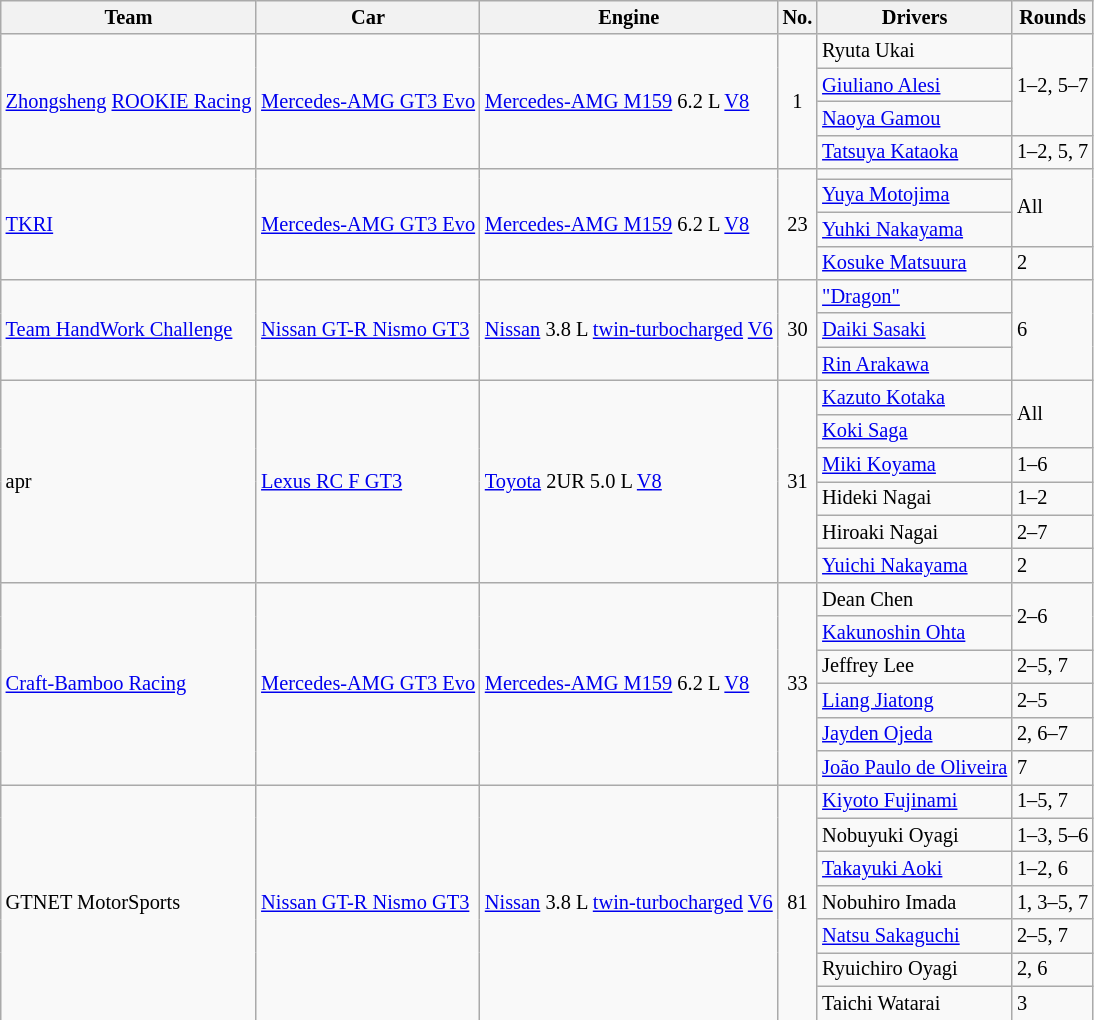<table class="wikitable" style="font-size: 85%">
<tr>
<th>Team</th>
<th>Car</th>
<th>Engine</th>
<th>No.</th>
<th>Drivers</th>
<th>Rounds</th>
</tr>
<tr>
<td rowspan="4"> <a href='#'>Zhongsheng</a> <a href='#'>ROOKIE Racing</a></td>
<td rowspan="4"><a href='#'>Mercedes-AMG GT3 Evo</a></td>
<td rowspan="4"><a href='#'>Mercedes-AMG M159</a> 6.2 L <a href='#'>V8</a></td>
<td align="center" rowspan="4">1</td>
<td> Ryuta Ukai</td>
<td rowspan="3">1–2, 5–7</td>
</tr>
<tr>
<td> <a href='#'>Giuliano Alesi</a></td>
</tr>
<tr>
<td> <a href='#'>Naoya Gamou</a></td>
</tr>
<tr>
<td> <a href='#'>Tatsuya Kataoka</a></td>
<td>1–2, 5, 7</td>
</tr>
<tr>
<td rowspan="4"> <a href='#'>TKRI</a></td>
<td rowspan="4"><a href='#'>Mercedes-AMG GT3 Evo</a></td>
<td rowspan="4"><a href='#'>Mercedes-AMG M159</a> 6.2 L <a href='#'>V8</a></td>
<td align="center" rowspan="4">23</td>
<td> </td>
<td rowspan="3">All</td>
</tr>
<tr>
<td> <a href='#'>Yuya Motojima</a></td>
</tr>
<tr>
<td> <a href='#'>Yuhki Nakayama</a></td>
</tr>
<tr>
<td> <a href='#'>Kosuke Matsuura</a></td>
<td>2</td>
</tr>
<tr>
<td rowspan="3"> <a href='#'>Team HandWork Challenge</a></td>
<td rowspan="3"><a href='#'>Nissan GT-R Nismo GT3</a></td>
<td rowspan="3"><a href='#'>Nissan</a> 3.8 L <a href='#'>twin-turbocharged</a> <a href='#'>V6</a></td>
<td align="center" rowspan="3">30</td>
<td> <a href='#'>"Dragon"</a></td>
<td rowspan="3">6</td>
</tr>
<tr>
<td> <a href='#'>Daiki Sasaki</a></td>
</tr>
<tr>
<td> <a href='#'>Rin Arakawa</a></td>
</tr>
<tr>
<td rowspan="6"> apr</td>
<td rowspan="6"><a href='#'>Lexus RC F GT3</a></td>
<td rowspan="6"><a href='#'>Toyota</a> 2UR 5.0 L <a href='#'>V8</a></td>
<td align="center" rowspan="6">31</td>
<td> <a href='#'>Kazuto Kotaka</a></td>
<td rowspan="2">All</td>
</tr>
<tr>
<td> <a href='#'>Koki Saga</a></td>
</tr>
<tr>
<td> <a href='#'>Miki Koyama</a></td>
<td>1–6</td>
</tr>
<tr>
<td> Hideki Nagai</td>
<td>1–2</td>
</tr>
<tr>
<td> Hiroaki Nagai</td>
<td>2–7</td>
</tr>
<tr>
<td> <a href='#'>Yuichi Nakayama</a></td>
<td>2</td>
</tr>
<tr>
<td rowspan="6"> <a href='#'>Craft-Bamboo Racing</a></td>
<td rowspan="6"><a href='#'>Mercedes-AMG GT3 Evo</a></td>
<td rowspan="6"><a href='#'>Mercedes-AMG M159</a> 6.2 L <a href='#'>V8</a></td>
<td align="center" rowspan="6">33</td>
<td> Dean Chen</td>
<td rowspan="2">2–6</td>
</tr>
<tr>
<td> <a href='#'>Kakunoshin Ohta</a></td>
</tr>
<tr>
<td> Jeffrey Lee</td>
<td>2–5, 7</td>
</tr>
<tr>
<td> <a href='#'>Liang Jiatong</a></td>
<td>2–5</td>
</tr>
<tr>
<td> <a href='#'>Jayden Ojeda</a></td>
<td>2, 6–7</td>
</tr>
<tr>
<td> <a href='#'>João Paulo de Oliveira</a></td>
<td>7</td>
</tr>
<tr>
<td rowspan="7"> GTNET MotorSports</td>
<td rowspan="7"><a href='#'>Nissan GT-R Nismo GT3</a></td>
<td rowspan="7"><a href='#'>Nissan</a> 3.8 L <a href='#'>twin-turbocharged</a> <a href='#'>V6</a></td>
<td align="center" rowspan="7">81</td>
<td> <a href='#'>Kiyoto Fujinami</a></td>
<td>1–5, 7</td>
</tr>
<tr>
<td> Nobuyuki Oyagi</td>
<td>1–3, 5–6</td>
</tr>
<tr>
<td> <a href='#'>Takayuki Aoki</a></td>
<td>1–2, 6</td>
</tr>
<tr>
<td> Nobuhiro Imada</td>
<td>1, 3–5, 7</td>
</tr>
<tr>
<td> <a href='#'>Natsu Sakaguchi</a></td>
<td>2–5, 7</td>
</tr>
<tr>
<td> Ryuichiro Oyagi</td>
<td>2, 6</td>
</tr>
<tr>
<td> Taichi Watarai</td>
<td>3</td>
</tr>
</table>
